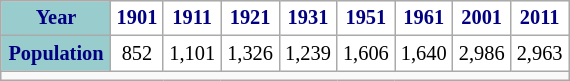<table class="wikitable" style="margin:1em auto 1em auto; font-size:85%; width:30%; border:0; text-align:center; line-height:120%;">
<tr>
<th style="background:#9cc; color:navy; height:17px;">Year</th>
<th style="background:#fff; color:navy;">1901</th>
<th style="background:#fff; color:navy;">1911</th>
<th style="background:#fff; color:navy;">1921</th>
<th style="background:#fff; color:navy;">1931</th>
<th style="background:#fff; color:navy;">1951</th>
<th style="background:#fff; color:navy;">1961</th>
<th style="background:#fff; color:navy;">2001</th>
<th style="background:#fff; color:navy;">2011</th>
</tr>
<tr style="text-align:center;">
<th style="background:#9cc; color:navy; height:17px;">Population</th>
<td style="background:#fff; color:black;">852</td>
<td style="background:#fff; color:black;">1,101</td>
<td style="background:#fff; color:black;">1,326</td>
<td style="background:#fff; color:black;">1,239</td>
<td style="background:#fff; color:black;">1,606</td>
<td style="background:#fff; color:black;">1,640</td>
<td style="background:#fff; color:black;">2,986</td>
<td style="background:#fff; color:black;">2,963</td>
</tr>
<tr>
<td colspan="22" style="text-align:center;font-size:90%;"></td>
</tr>
</table>
